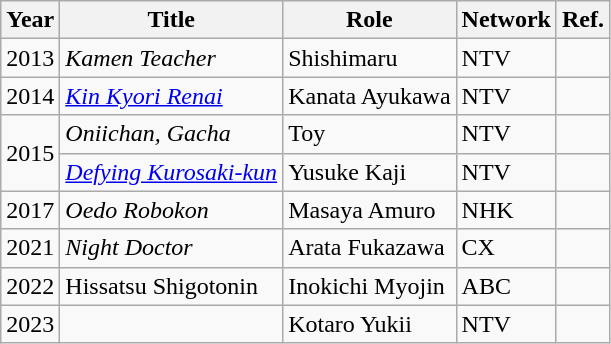<table class="wikitable">
<tr>
<th>Year</th>
<th>Title</th>
<th>Role</th>
<th>Network</th>
<th>Ref.</th>
</tr>
<tr>
<td>2013</td>
<td><em>Kamen Teacher</em></td>
<td>Shishimaru</td>
<td>NTV</td>
<td></td>
</tr>
<tr>
<td>2014</td>
<td><em><a href='#'>Kin Kyori Renai</a></em></td>
<td>Kanata Ayukawa</td>
<td>NTV</td>
<td></td>
</tr>
<tr>
<td rowspan="2">2015</td>
<td><em>Oniichan, Gacha</em></td>
<td>Toy</td>
<td>NTV</td>
<td></td>
</tr>
<tr>
<td><em><a href='#'>Defying Kurosaki-kun</a></em></td>
<td>Yusuke Kaji</td>
<td>NTV</td>
<td></td>
</tr>
<tr>
<td>2017</td>
<td><em>Oedo Robokon</em></td>
<td>Masaya Amuro</td>
<td>NHK</td>
<td></td>
</tr>
<tr>
<td>2021</td>
<td><em>Night Doctor</em></td>
<td>Arata Fukazawa</td>
<td>CX</td>
<td></td>
</tr>
<tr>
<td>2022</td>
<td>Hissatsu Shigotonin</td>
<td>Inokichi Myojin</td>
<td>ABC</td>
<td></td>
</tr>
<tr>
<td>2023</td>
<td></td>
<td>Kotaro Yukii</td>
<td>NTV</td>
<td></td>
</tr>
</table>
